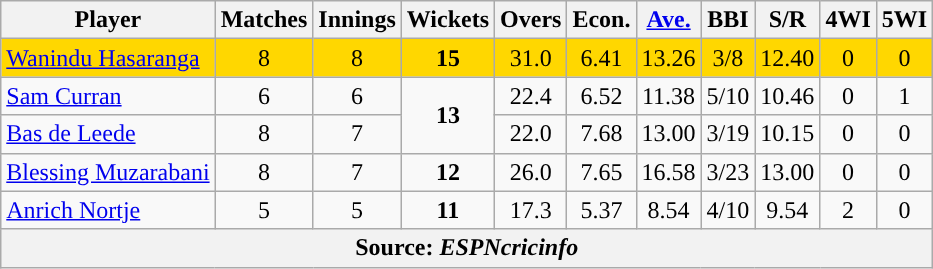<table class="wikitable" style="text-align: center;">
<tr>
<th>Player</th>
<th>Matches</th>
<th>Innings</th>
<th>Wickets</th>
<th>Overs</th>
<th>Econ.</th>
<th><a href='#'>Ave.</a></th>
<th>BBI</th>
<th>S/R</th>
<th>4WI</th>
<th>5WI</th>
</tr>
<tr style="background:gold;">
<td style="text-align:left"> <a href='#'>Wanindu Hasaranga</a></td>
<td>8</td>
<td>8</td>
<td><strong>15</strong></td>
<td>31.0</td>
<td>6.41</td>
<td>13.26</td>
<td>3/8</td>
<td>12.40</td>
<td>0</td>
<td>0</td>
</tr>
<tr>
<td style="text-align:left"> <a href='#'>Sam Curran</a></td>
<td>6</td>
<td>6</td>
<td rowspan=2><strong>13</strong></td>
<td>22.4</td>
<td>6.52</td>
<td>11.38</td>
<td>5/10</td>
<td>10.46</td>
<td>0</td>
<td>1</td>
</tr>
<tr>
<td style="text-align:left"> <a href='#'>Bas de Leede</a></td>
<td>8</td>
<td>7</td>
<td>22.0</td>
<td>7.68</td>
<td>13.00</td>
<td>3/19</td>
<td>10.15</td>
<td>0</td>
<td>0</td>
</tr>
<tr>
<td style="text-align:left"> <a href='#'>Blessing Muzarabani</a></td>
<td>8</td>
<td>7</td>
<td><strong>12</strong></td>
<td>26.0</td>
<td>7.65</td>
<td>16.58</td>
<td>3/23</td>
<td>13.00</td>
<td>0</td>
<td>0</td>
</tr>
<tr>
<td style="text-align:left"> <a href='#'>Anrich Nortje</a></td>
<td>5</td>
<td>5</td>
<td><strong>11</strong></td>
<td>17.3</td>
<td>5.37</td>
<td>8.54</td>
<td>4/10</td>
<td>9.54</td>
<td>2</td>
<td>0</td>
</tr>
<tr>
<th colspan="11">Source: <em>ESPNcricinfo</em></th>
</tr>
</table>
